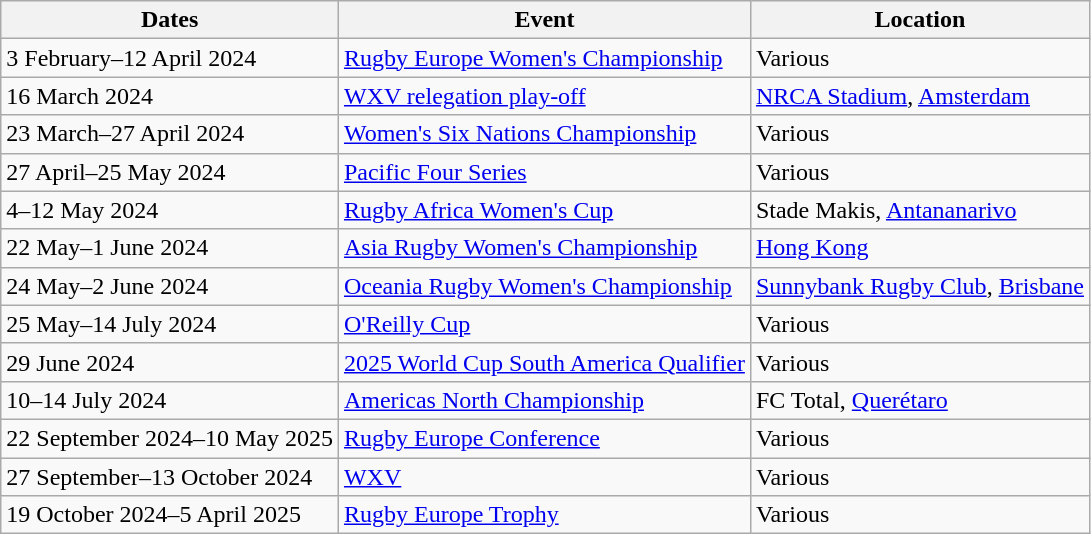<table class="wikitable">
<tr>
<th>Dates</th>
<th>Event</th>
<th>Location</th>
</tr>
<tr>
<td>3 February–12 April 2024</td>
<td><a href='#'>Rugby Europe Women's Championship</a></td>
<td>Various</td>
</tr>
<tr>
<td>16 March 2024</td>
<td><a href='#'>WXV relegation play-off</a></td>
<td><a href='#'>NRCA Stadium</a>, <a href='#'>Amsterdam</a></td>
</tr>
<tr>
<td>23 March–27 April 2024</td>
<td><a href='#'>Women's Six Nations Championship</a></td>
<td>Various</td>
</tr>
<tr>
<td>27 April–25 May 2024</td>
<td><a href='#'>Pacific Four Series</a></td>
<td>Various</td>
</tr>
<tr>
<td>4–12 May 2024</td>
<td><a href='#'>Rugby Africa Women's Cup</a></td>
<td>Stade Makis, <a href='#'>Antananarivo</a></td>
</tr>
<tr>
<td>22 May–1 June 2024</td>
<td><a href='#'>Asia Rugby Women's Championship</a></td>
<td><a href='#'>Hong Kong</a></td>
</tr>
<tr>
<td>24 May–2 June 2024</td>
<td><a href='#'>Oceania Rugby Women's Championship</a></td>
<td><a href='#'>Sunnybank Rugby Club</a>, <a href='#'>Brisbane</a></td>
</tr>
<tr>
<td>25 May–14 July 2024</td>
<td><a href='#'>O'Reilly Cup</a></td>
<td>Various</td>
</tr>
<tr>
<td>29 June 2024</td>
<td><a href='#'>2025 World Cup South America Qualifier</a></td>
<td>Various</td>
</tr>
<tr>
<td>10–14 July 2024</td>
<td><a href='#'>Americas North Championship</a></td>
<td>FC Total, <a href='#'>Querétaro</a></td>
</tr>
<tr>
<td>22 September 2024–10 May 2025</td>
<td><a href='#'>Rugby Europe Conference</a></td>
<td>Various</td>
</tr>
<tr>
<td>27 September–13 October 2024</td>
<td><a href='#'>WXV</a></td>
<td>Various</td>
</tr>
<tr>
<td>19 October 2024–5 April 2025</td>
<td><a href='#'>Rugby Europe Trophy</a></td>
<td>Various</td>
</tr>
</table>
